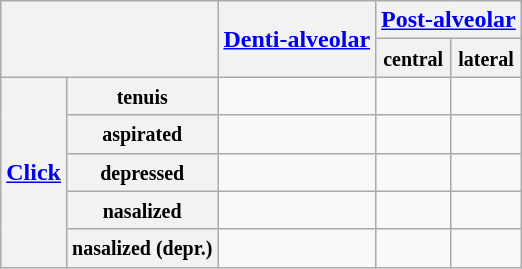<table class="wikitable" style="text-align:center">
<tr>
<th colspan="2" rowspan="2"></th>
<th rowspan="2"><a href='#'>Denti-alveolar</a></th>
<th colspan="2"><a href='#'>Post-alveolar</a></th>
</tr>
<tr>
<th><small>central</small></th>
<th><small>lateral</small></th>
</tr>
<tr>
<th rowspan="5"><a href='#'>Click</a></th>
<th><small>tenuis</small></th>
<td> </td>
<td> </td>
<td> </td>
</tr>
<tr>
<th><small>aspirated</small></th>
<td> </td>
<td> </td>
<td> </td>
</tr>
<tr>
<th><small>depressed</small></th>
<td> </td>
<td> </td>
<td> </td>
</tr>
<tr>
<th><small>nasalized</small></th>
<td> </td>
<td> </td>
<td> </td>
</tr>
<tr>
<th><small>nasalized (depr.)</small></th>
<td> </td>
<td> </td>
<td> </td>
</tr>
</table>
